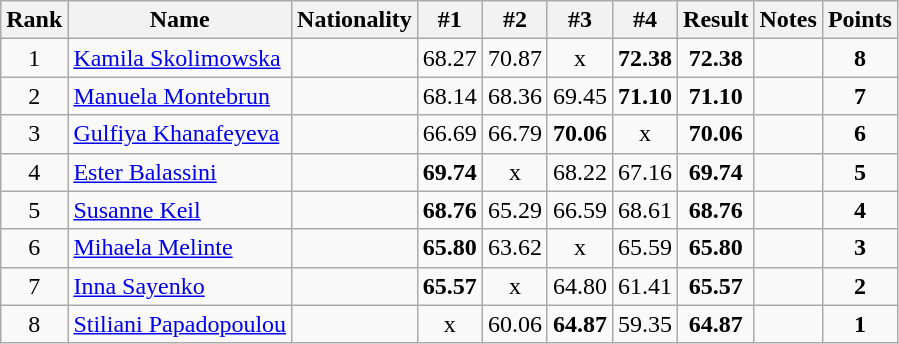<table class="wikitable sortable" style="text-align:center">
<tr>
<th>Rank</th>
<th>Name</th>
<th>Nationality</th>
<th>#1</th>
<th>#2</th>
<th>#3</th>
<th>#4</th>
<th>Result</th>
<th>Notes</th>
<th>Points</th>
</tr>
<tr>
<td>1</td>
<td align=left><a href='#'>Kamila Skolimowska</a></td>
<td align=left></td>
<td>68.27</td>
<td>70.87</td>
<td>x</td>
<td><strong>72.38</strong></td>
<td><strong>72.38</strong></td>
<td></td>
<td><strong>8</strong></td>
</tr>
<tr>
<td>2</td>
<td align=left><a href='#'>Manuela Montebrun</a></td>
<td align=left></td>
<td>68.14</td>
<td>68.36</td>
<td>69.45</td>
<td><strong>71.10</strong></td>
<td><strong>71.10</strong></td>
<td></td>
<td><strong>7</strong></td>
</tr>
<tr>
<td>3</td>
<td align=left><a href='#'>Gulfiya Khanafeyeva</a></td>
<td align=left></td>
<td>66.69</td>
<td>66.79</td>
<td><strong>70.06</strong></td>
<td>x</td>
<td><strong>70.06</strong></td>
<td></td>
<td><strong>6</strong></td>
</tr>
<tr>
<td>4</td>
<td align=left><a href='#'>Ester Balassini</a></td>
<td align=left></td>
<td><strong>69.74</strong></td>
<td>x</td>
<td>68.22</td>
<td>67.16</td>
<td><strong>69.74</strong></td>
<td></td>
<td><strong>5</strong></td>
</tr>
<tr>
<td>5</td>
<td align=left><a href='#'>Susanne Keil</a></td>
<td align=left></td>
<td><strong>68.76</strong></td>
<td>65.29</td>
<td>66.59</td>
<td>68.61</td>
<td><strong>68.76</strong></td>
<td></td>
<td><strong>4</strong></td>
</tr>
<tr>
<td>6</td>
<td align=left><a href='#'>Mihaela Melinte</a></td>
<td align=left></td>
<td><strong>65.80</strong></td>
<td>63.62</td>
<td>x</td>
<td>65.59</td>
<td><strong>65.80</strong></td>
<td></td>
<td><strong>3</strong></td>
</tr>
<tr>
<td>7</td>
<td align=left><a href='#'>Inna Sayenko</a></td>
<td align=left></td>
<td><strong>65.57</strong></td>
<td>x</td>
<td>64.80</td>
<td>61.41</td>
<td><strong>65.57</strong></td>
<td></td>
<td><strong>2</strong></td>
</tr>
<tr>
<td>8</td>
<td align=left><a href='#'>Stiliani Papadopoulou</a></td>
<td align=left></td>
<td>x</td>
<td>60.06</td>
<td><strong>64.87</strong></td>
<td>59.35</td>
<td><strong>64.87</strong></td>
<td></td>
<td><strong>1</strong></td>
</tr>
</table>
